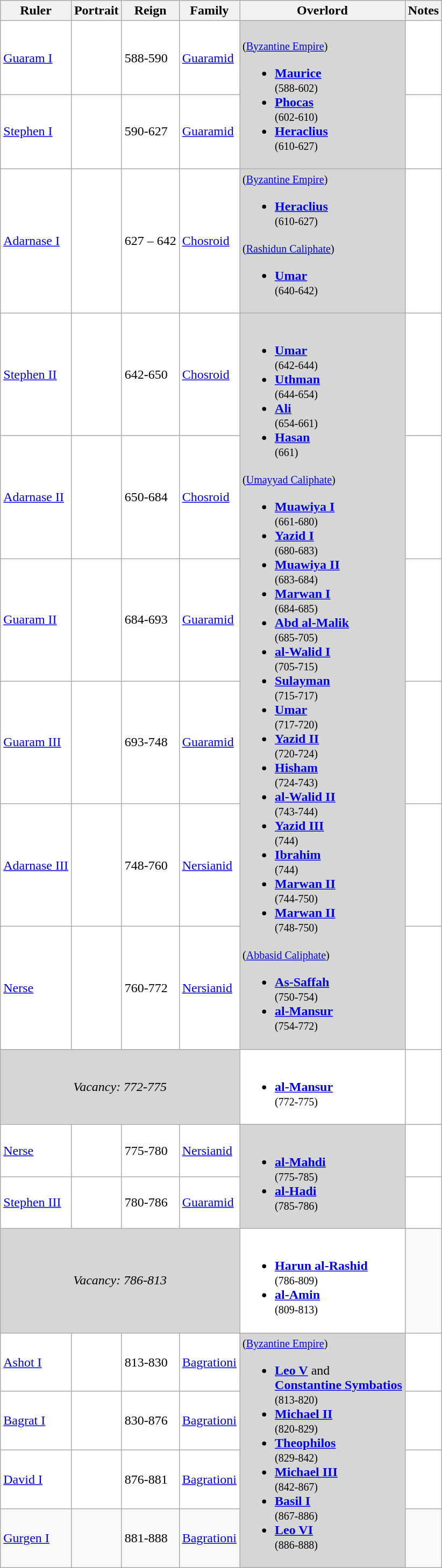<table class="wikitable">
<tr>
<th>Ruler</th>
<th>Portrait</th>
<th>Reign</th>
<th>Family</th>
<th>Overlord</th>
<th>Notes</th>
</tr>
<tr style="background:#fff;">
<td><a href='#'>Guaram I</a></td>
<td></td>
<td>588-590</td>
<td><a href='#'>Guaramid</a></td>
<td rowspan="2" style="background:#cccc;"><br><small>(<a href='#'>Byzantine Empire</a>)</small><ul><li><strong><a href='#'>Maurice</a></strong><br><small>(588-602)</small></li><li><strong><a href='#'>Phocas</a></strong><br><small>(602-610)</small></li><li><strong><a href='#'>Heraclius</a></strong><br><small>(610-627)</small></li></ul></td>
<td></td>
</tr>
<tr style="background:#fff;">
<td><a href='#'>Stephen I</a></td>
<td></td>
<td>590-627</td>
<td><a href='#'>Guaramid</a></td>
<td></td>
</tr>
<tr style="background:#fff;">
<td><a href='#'>Adarnase I</a></td>
<td></td>
<td>627 – 642</td>
<td><a href='#'>Chosroid</a></td>
<td style="background:#cccc;"><small>(<a href='#'>Byzantine Empire</a>)</small><br><ul><li><strong><a href='#'>Heraclius</a></strong><br><small>(610-627)</small></li></ul><small>(<a href='#'>Rashidun Caliphate</a>)</small><ul><li><strong><a href='#'>Umar</a></strong><br><small>(640-642)</small></li></ul></td>
<td></td>
</tr>
<tr style="background:#fff;">
<td><a href='#'>Stephen II</a></td>
<td></td>
<td>642-650</td>
<td><a href='#'>Chosroid</a></td>
<td style="background:#cccc;" rowspan=6><br><ul><li><strong><a href='#'>Umar</a></strong><br><small>(642-644)</small></li><li><strong><a href='#'>Uthman</a></strong><br><small>(644-654)</small></li><li><strong><a href='#'>Ali</a></strong><br><small>(654-661)</small></li><li><strong><a href='#'>Hasan</a></strong><br><small>(661)</small></li></ul><small>(<a href='#'>Umayyad Caliphate</a>)</small><ul><li><strong><a href='#'>Muawiya I</a></strong><br><small>(661-680)</small></li><li><strong><a href='#'>Yazid I</a></strong><br><small>(680-683)</small></li><li><strong><a href='#'>Muawiya II</a></strong><br><small>(683-684)</small></li><li><strong><a href='#'>Marwan I</a></strong><br><small>(684-685)</small></li><li><strong><a href='#'>Abd al-Malik</a></strong><br><small>(685-705)</small></li><li><strong><a href='#'>al-Walid I</a></strong><br><small>(705-715)</small></li><li><strong><a href='#'>Sulayman</a></strong><br><small>(715-717)</small></li><li><strong><a href='#'>Umar</a></strong><br><small>(717-720)</small></li><li><strong><a href='#'>Yazid II</a></strong><br><small>(720-724)</small></li><li><strong><a href='#'>Hisham</a></strong><br><small>(724-743)</small></li><li><strong><a href='#'>al-Walid II</a></strong><br><small>(743-744)</small></li><li><strong><a href='#'>Yazid III</a></strong><br><small>(744)</small></li><li><strong><a href='#'>Ibrahim</a></strong><br><small>(744)</small></li><li><strong><a href='#'>Marwan II</a></strong><br><small>(744-750)</small></li><li><strong><a href='#'>Marwan II</a></strong><br><small>(748-750)</small></li></ul><small>(<a href='#'>Abbasid Caliphate</a>)</small><ul><li><strong><a href='#'>As-Saffah</a></strong><br><small>(750-754)</small></li><li><strong><a href='#'>al-Mansur</a></strong><br><small>(754-772)</small></li></ul></td>
<td></td>
</tr>
<tr style="background:#fff;">
<td><a href='#'>Adarnase II</a></td>
<td></td>
<td>650-684</td>
<td><a href='#'>Chosroid</a></td>
<td></td>
</tr>
<tr style="background:#fff;">
<td><a href='#'>Guaram II</a></td>
<td></td>
<td>684-693</td>
<td><a href='#'>Guaramid</a></td>
<td></td>
</tr>
<tr style="background:#fff;">
<td><a href='#'>Guaram III</a></td>
<td></td>
<td>693-748</td>
<td><a href='#'>Guaramid</a></td>
<td></td>
</tr>
<tr style="background:#fff;">
<td><a href='#'>Adarnase III</a></td>
<td></td>
<td>748-760</td>
<td><a href='#'>Nersianid</a></td>
<td></td>
</tr>
<tr style="background:#fff;">
<td><a href='#'>Nerse</a></td>
<td></td>
<td>760-772</td>
<td><a href='#'>Nersianid</a></td>
<td></td>
</tr>
<tr style="background:#fff;">
<td colspan="4" align="center" style="background:#cccc;"><em>Vacancy: 772-775</em></td>
<td><br><ul><li><strong><a href='#'>al-Mansur</a></strong><br><small>(772-775)</small></li></ul></td>
<td></td>
</tr>
<tr style="background:#fff;">
<td><a href='#'>Nerse</a></td>
<td></td>
<td>775-780</td>
<td><a href='#'>Nersianid</a></td>
<td style="background:#cccc;" rowspan=2><br><ul><li><strong><a href='#'>al-Mahdi</a></strong><br><small>(775-785)</small></li><li><strong><a href='#'>al-Hadi</a></strong><br><small>(785-786)</small></li></ul></td>
<td></td>
</tr>
<tr style="background:#fff;">
<td><a href='#'>Stephen III</a></td>
<td></td>
<td>780-786</td>
<td><a href='#'>Guaramid</a></td>
<td></td>
</tr>
<tr style="background:#fff;">
<td colspan="4" align="center" style="background:#cccc;"><em>Vacancy: 786-813</em></td>
<td><br><ul><li><strong><a href='#'>Harun al-Rashid</a></strong><br><small>(786-809)</small></li><li><strong><a href='#'>al-Amin</a></strong><br><small>(809-813)</small></li></ul></td>
</tr>
<tr style="background:#fff;">
<td><a href='#'>Ashot I</a></td>
<td></td>
<td>813-830</td>
<td><a href='#'>Bagrationi</a></td>
<td style="background:#cccc;" rowspan=4><small>(<a href='#'>Byzantine Empire</a>)</small><br><ul><li><strong><a href='#'>Leo V</a></strong> and<br><strong><a href='#'>Constantine Symbatios</a></strong><br><small>(813-820)</small></li><li><strong><a href='#'>Michael II</a></strong> <br><small>(820-829)</small></li><li><strong><a href='#'>Theophilos</a></strong> <br><small>(829-842)</small></li><li><strong><a href='#'>Michael III</a></strong> <br><small>(842-867)</small></li><li><strong><a href='#'>Basil I</a></strong> <br><small>(867-886)</small></li><li><strong><a href='#'>Leo VI</a></strong> <br><small>(886-888)</small></li></ul></td>
<td></td>
</tr>
<tr style="background:#fff;">
<td><a href='#'>Bagrat I</a></td>
<td></td>
<td>830-876</td>
<td><a href='#'>Bagrationi</a></td>
<td></td>
</tr>
<tr style="background:#fff;">
<td><a href='#'>David I</a></td>
<td></td>
<td>876-881</td>
<td><a href='#'>Bagrationi</a></td>
<td></td>
</tr>
<tr>
<td><a href='#'>Gurgen I</a></td>
<td></td>
<td>881-888</td>
<td><a href='#'>Bagrationi</a></td>
<td></td>
</tr>
</table>
